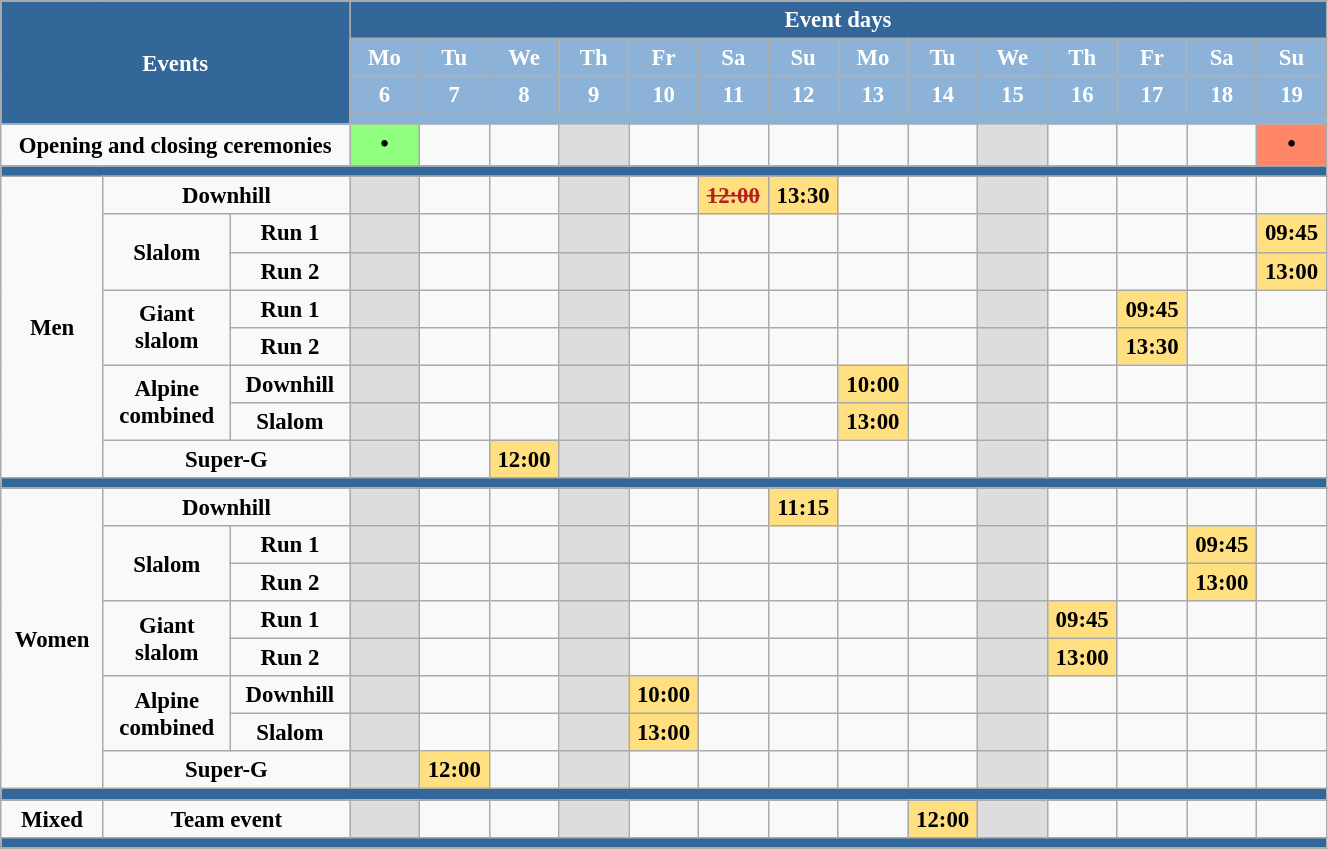<table class="wikitable" style="font-size:95%; text-align:center; border: gray solid 1px;" width="70%">
<tr style="background-color:#369; color:white;">
<td rowspan="4" colspan="3" width="25%"><strong>Events</strong></td>
<td colspan="14"><strong>Event days</strong></td>
</tr>
<tr style="background-color:#8CB2D8; color:white;">
<td width="5%"><strong>Mo</strong></td>
<td width="5%"><strong>Tu</strong></td>
<td width="5%"><strong>We</strong></td>
<td width="5%"><strong>Th</strong></td>
<td width="5%"><strong>Fr</strong></td>
<td width="5%"><strong>Sa</strong></td>
<td width="5%"><strong>Su</strong></td>
<td width="5%"><strong>Mo</strong></td>
<td width="5%"><strong>Tu</strong></td>
<td width="5%"><strong>We</strong></td>
<td width="5%"><strong>Th</strong></td>
<td width="5%"><strong>Fr</strong></td>
<td width="5%"><strong>Sa</strong></td>
<td width="5%"><strong>Su</strong></td>
</tr>
<tr style="background-color:#8CB2D8; color:white;">
<td width="5%"><strong>6</strong></td>
<td width="5%"><strong>7</strong></td>
<td width="5%"><strong>8</strong></td>
<td width="5%"><strong>9</strong></td>
<td width="5%"><strong>10</strong></td>
<td width="5%"><strong>11</strong></td>
<td width="5%"><strong>12</strong></td>
<td width="5%"><strong>13</strong></td>
<td width="5%"><strong>14</strong></td>
<td width="5%"><strong>15</strong></td>
<td width="5%"><strong>16</strong></td>
<td width="5%"><strong>17</strong></td>
<td width="5%"><strong>18</strong></td>
<td width="5%"><strong>19</strong></td>
</tr>
<tr style="background-color:#8CB2D8; color:white;">
<td colspan="14"><strong></strong></td>
</tr>
<tr>
<td colspan="3"><strong>Opening and closing ceremonies</strong></td>
<td style="background-color:#90FF80;"><big>•</big></td>
<td></td>
<td></td>
<td style="background-color:#DDD;"></td>
<td></td>
<td></td>
<td></td>
<td></td>
<td></td>
<td style="background-color:#DDD;"></td>
<td></td>
<td></td>
<td></td>
<td style="background-color:#FF8666;"><big>•</big></td>
</tr>
<tr style="background-color:#369; color:white;">
<td colspan="18"></td>
</tr>
<tr>
<td rowspan="9"><strong>Men</strong></td>
</tr>
<tr>
<td colspan="2"><strong>Downhill</strong></td>
<td style="background-color:#DDD;"></td>
<td></td>
<td></td>
<td style="background-color:#DDD;"></td>
<td></td>
<td style="background-color: #FFDF80; color: firebrick; text-decoration: line-through;"><strong>12:00</strong></td>
<td style="background-color: #FFDF80;"><strong>13:30</strong></td>
<td></td>
<td></td>
<td style="background-color:#DDD;"></td>
<td></td>
<td></td>
<td></td>
<td></td>
</tr>
<tr>
<td rowspan="2"><strong>Slalom</strong></td>
<td><strong>Run 1</strong></td>
<td style="background-color:#DDD;"></td>
<td></td>
<td></td>
<td style="background-color:#DDD;"></td>
<td></td>
<td></td>
<td></td>
<td></td>
<td></td>
<td style="background-color:#DDD;"></td>
<td></td>
<td></td>
<td></td>
<td style="background-color: #FFDF80;"><strong>09:45</strong></td>
</tr>
<tr>
<td><strong>Run 2</strong></td>
<td style="background-color:#DDD;"></td>
<td></td>
<td></td>
<td style="background-color:#DDD;"></td>
<td></td>
<td></td>
<td></td>
<td></td>
<td></td>
<td style="background-color:#DDD;"></td>
<td></td>
<td></td>
<td></td>
<td style="background-color: #FFDF80;"><strong>13:00</strong></td>
</tr>
<tr>
<td rowspan="2"><strong>Giant<br>slalom</strong></td>
<td><strong>Run 1</strong></td>
<td style="background-color:#DDD;"></td>
<td></td>
<td></td>
<td style="background-color:#DDD;"></td>
<td></td>
<td></td>
<td></td>
<td></td>
<td></td>
<td style="background-color:#DDD;"></td>
<td></td>
<td style="background-color: #FFDF80;"><strong>09:45</strong></td>
<td></td>
<td></td>
</tr>
<tr>
<td><strong>Run 2</strong></td>
<td style="background-color:#DDD;"></td>
<td></td>
<td></td>
<td style="background-color:#DDD;"></td>
<td></td>
<td></td>
<td></td>
<td></td>
<td></td>
<td style="background-color:#DDD;"></td>
<td></td>
<td style="background-color: #FFDF80;"><strong>13:30</strong></td>
<td></td>
<td></td>
</tr>
<tr>
<td rowspan="2"><strong>Alpine<br>combined</strong></td>
<td><strong>Downhill</strong><br></td>
<td style="background-color:#DDD;"></td>
<td></td>
<td></td>
<td style="background-color:#DDD;"></td>
<td></td>
<td></td>
<td></td>
<td style="background-color: #FFDF80;"><strong>10:00</strong></td>
<td></td>
<td style="background-color:#DDD;"></td>
<td></td>
<td></td>
<td></td>
<td></td>
</tr>
<tr>
<td><strong>Slalom</strong><br></td>
<td style="background-color:#DDD;"></td>
<td></td>
<td></td>
<td style="background-color:#DDD;"></td>
<td></td>
<td></td>
<td></td>
<td style="background-color: #FFDF80;"><strong>13:00</strong></td>
<td></td>
<td style="background-color:#DDD;"></td>
<td></td>
<td></td>
<td></td>
<td></td>
</tr>
<tr>
<td colspan="2"><strong>Super-G</strong></td>
<td style="background-color:#DDD;"></td>
<td></td>
<td bgcolor=#FFDF80><strong>12:00</strong></td>
<td style="background-color:#DDD;"></td>
<td></td>
<td></td>
<td></td>
<td></td>
<td></td>
<td style="background-color:#DDD;"></td>
<td></td>
<td></td>
<td></td>
<td></td>
</tr>
<tr style="background-color:#369; color:white;">
<td colspan="17"></td>
</tr>
<tr>
<td rowspan="9"><strong>Women</strong></td>
</tr>
<tr>
<td colspan="2"><strong>Downhill</strong></td>
<td style="background-color:#DDD;"></td>
<td></td>
<td></td>
<td style="background-color:#DDD;"></td>
<td></td>
<td></td>
<td style="background-color: #FFDF80;"><strong>11:15</strong></td>
<td></td>
<td></td>
<td style="background-color:#DDD;"></td>
<td></td>
<td></td>
<td></td>
<td></td>
</tr>
<tr>
<td rowspan="2"><strong>Slalom</strong></td>
<td><strong>Run 1</strong></td>
<td style="background-color:#DDD;"></td>
<td></td>
<td></td>
<td style="background-color:#DDD;"></td>
<td></td>
<td></td>
<td></td>
<td></td>
<td></td>
<td style="background-color:#DDD;"></td>
<td></td>
<td></td>
<td style="background-color: #FFDF80;"><strong>09:45</strong></td>
<td></td>
</tr>
<tr>
<td><strong>Run 2</strong></td>
<td style="background-color:#DDD;"></td>
<td></td>
<td></td>
<td style="background-color:#DDD;"></td>
<td></td>
<td></td>
<td></td>
<td></td>
<td></td>
<td style="background-color:#DDD;"></td>
<td></td>
<td></td>
<td style="background-color: #FFDF80;"><strong>13:00</strong></td>
<td></td>
</tr>
<tr>
<td rowspan="2"><strong>Giant<br> slalom</strong></td>
<td><strong>Run 1</strong></td>
<td style="background-color:#DDD;"></td>
<td></td>
<td></td>
<td style="background-color:#DDD;"></td>
<td></td>
<td></td>
<td></td>
<td></td>
<td></td>
<td style="background-color:#DDD;"></td>
<td style="background-color: #FFDF80;"><strong>09:45</strong></td>
<td></td>
<td></td>
<td></td>
</tr>
<tr>
<td><strong>Run 2</strong></td>
<td style="background-color:#DDD;"></td>
<td></td>
<td></td>
<td style="background-color:#DDD;"></td>
<td></td>
<td></td>
<td></td>
<td></td>
<td></td>
<td style="background-color:#DDD;"></td>
<td style="background-color: #FFDF80;"><strong>13:00</strong></td>
<td></td>
<td></td>
<td></td>
</tr>
<tr>
<td rowspan="2"><strong>Alpine<br>combined</strong></td>
<td><strong>Downhill</strong><br></td>
<td style="background-color:#DDD;"></td>
<td></td>
<td></td>
<td style="background-color:#DDD;"></td>
<td style="background-color: #FFDF80;"><strong>10:00</strong></td>
<td></td>
<td></td>
<td></td>
<td></td>
<td style="background-color:#DDD;"></td>
<td></td>
<td></td>
<td></td>
<td></td>
</tr>
<tr>
<td><strong>Slalom</strong><br></td>
<td style="background-color:#DDD;"></td>
<td></td>
<td></td>
<td style="background-color:#DDD;"></td>
<td style="background-color: #FFDF80;"><strong>13:00</strong></td>
<td></td>
<td></td>
<td></td>
<td></td>
<td style="background-color:#DDD;"></td>
<td></td>
<td></td>
<td></td>
<td></td>
</tr>
<tr>
<td colspan="2"><strong>Super-G</strong></td>
<td style="background-color:#DDD;"></td>
<td style="background-color: #FFDF80;"><strong>12:00</strong></td>
<td></td>
<td style="background-color:#DDD;"></td>
<td></td>
<td></td>
<td></td>
<td></td>
<td></td>
<td style="background-color:#DDD;"></td>
<td></td>
<td></td>
<td></td>
<td></td>
</tr>
<tr style="background-color:#369; color:white;">
<td colspan="17"></td>
</tr>
<tr>
<td><strong>Mixed</strong></td>
<td colspan="2"><strong>Team event</strong></td>
<td style="background-color:#DDD;"></td>
<td></td>
<td></td>
<td style="background-color:#DDD;"></td>
<td></td>
<td></td>
<td></td>
<td></td>
<td style="background-color: #FFDF80;"><strong>12:00</strong></td>
<td style="background-color:#DDD;"></td>
<td></td>
<td></td>
<td></td>
<td></td>
</tr>
<tr style="background-color:#369; color:white;">
<td colspan="17"></td>
</tr>
</table>
